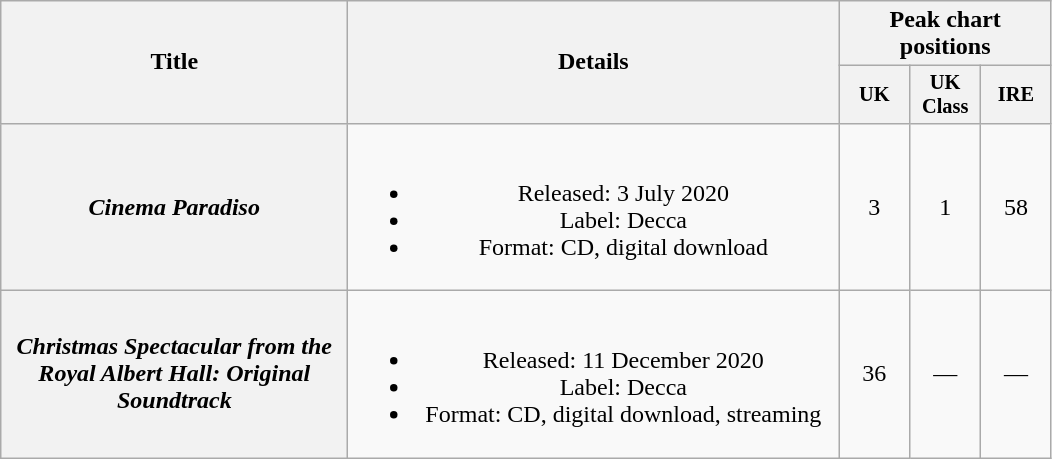<table class="wikitable plainrowheaders" style="text-align:center;">
<tr>
<th scope="col" rowspan="2" style="width:14em;">Title</th>
<th scope="col" rowspan="2" style="width:20em;">Details</th>
<th scope="col" colspan="3">Peak chart positions</th>
</tr>
<tr>
<th scope="col" style="width:3em;font-size:85%;">UK<br></th>
<th scope="col" style="width:3em;font-size:85%;">UK Class<br></th>
<th scope="col" style="width:3em;font-size:85%;">IRE<br></th>
</tr>
<tr>
<th scope="row"><em>Cinema Paradiso</em></th>
<td><br><ul><li>Released: 3 July 2020</li><li>Label: Decca</li><li>Format: CD, digital download</li></ul></td>
<td>3</td>
<td>1</td>
<td>58</td>
</tr>
<tr>
<th scope="row"><em>Christmas Spectacular from the Royal Albert Hall: Original Soundtrack</em></th>
<td><br><ul><li>Released: 11 December 2020</li><li>Label: Decca</li><li>Format: CD, digital download, streaming</li></ul></td>
<td>36</td>
<td>—</td>
<td>—</td>
</tr>
</table>
